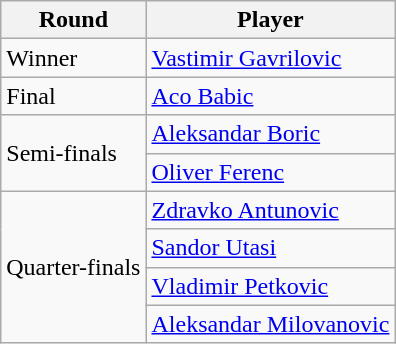<table class="wikitable">
<tr>
<th>Round</th>
<th>Player</th>
</tr>
<tr>
<td rowspan="1">Winner</td>
<td> <a href='#'>Vastimir Gavrilovic</a></td>
</tr>
<tr>
<td rowspan="1">Final</td>
<td> <a href='#'>Aco Babic</a></td>
</tr>
<tr>
<td rowspan="2">Semi-finals</td>
<td> <a href='#'>Aleksandar Boric</a></td>
</tr>
<tr>
<td> <a href='#'>Oliver Ferenc</a></td>
</tr>
<tr>
<td rowspan="4">Quarter-finals</td>
<td> <a href='#'>Zdravko Antunovic</a></td>
</tr>
<tr>
<td> <a href='#'>Sandor Utasi</a></td>
</tr>
<tr>
<td> <a href='#'>Vladimir Petkovic</a></td>
</tr>
<tr>
<td> <a href='#'>Aleksandar Milovanovic</a></td>
</tr>
</table>
